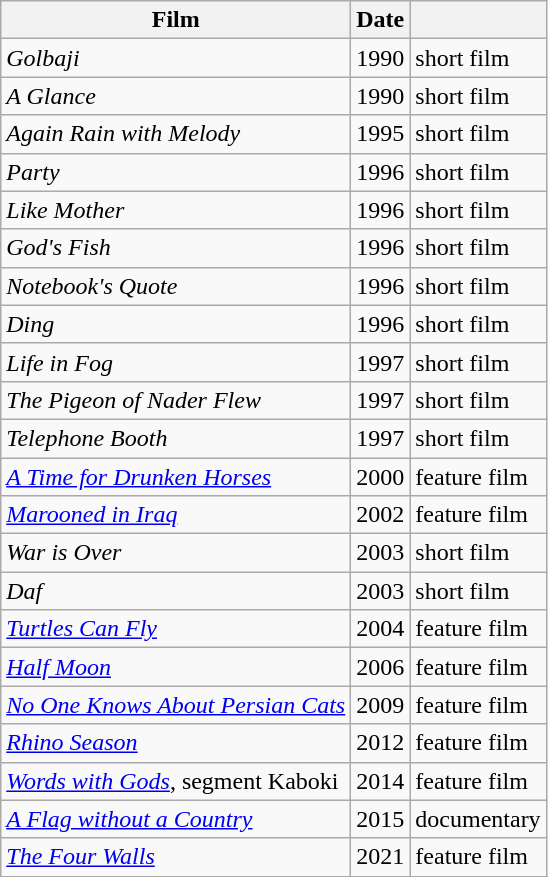<table class="wikitable">
<tr>
<th>Film</th>
<th>Date</th>
<th></th>
</tr>
<tr>
<td><em>Golbaji</em></td>
<td>1990</td>
<td>short film</td>
</tr>
<tr>
<td><em>A Glance</em></td>
<td>1990</td>
<td>short film</td>
</tr>
<tr>
<td><em>Again Rain with Melody</em></td>
<td>1995</td>
<td>short film</td>
</tr>
<tr>
<td><em>Party</em></td>
<td>1996</td>
<td>short film</td>
</tr>
<tr>
<td><em>Like Mother</em></td>
<td>1996</td>
<td>short film</td>
</tr>
<tr>
<td><em>God's Fish</em></td>
<td>1996</td>
<td>short film</td>
</tr>
<tr>
<td><em>Notebook's Quote</em></td>
<td>1996</td>
<td>short film</td>
</tr>
<tr>
<td><em>Ding</em></td>
<td>1996</td>
<td>short film</td>
</tr>
<tr>
<td><em>Life in Fog</em></td>
<td>1997</td>
<td>short film</td>
</tr>
<tr>
<td><em>The Pigeon of Nader Flew</em></td>
<td>1997</td>
<td>short film</td>
</tr>
<tr>
<td><em>Telephone Booth</em></td>
<td>1997</td>
<td>short film</td>
</tr>
<tr>
<td><em><a href='#'>A Time for Drunken Horses</a></em></td>
<td>2000</td>
<td>feature film</td>
</tr>
<tr>
<td><em><a href='#'>Marooned in Iraq</a></em></td>
<td>2002</td>
<td>feature film</td>
</tr>
<tr>
<td><em>War is Over</em></td>
<td>2003</td>
<td>short film</td>
</tr>
<tr>
<td><em>Daf</em></td>
<td>2003</td>
<td>short film</td>
</tr>
<tr>
<td><em><a href='#'>Turtles Can Fly</a></em></td>
<td>2004</td>
<td>feature film</td>
</tr>
<tr>
<td><em><a href='#'>Half Moon</a></em></td>
<td>2006</td>
<td>feature film</td>
</tr>
<tr>
<td><em><a href='#'>No One Knows About Persian Cats</a></em></td>
<td>2009</td>
<td>feature film</td>
</tr>
<tr>
<td><em><a href='#'>Rhino Season</a></em></td>
<td>2012</td>
<td>feature film</td>
</tr>
<tr>
<td><em><a href='#'>Words with Gods</a></em>, segment Kaboki</td>
<td>2014</td>
<td>feature film</td>
</tr>
<tr>
<td><em><a href='#'>A Flag without a Country</a></em></td>
<td>2015</td>
<td>documentary</td>
</tr>
<tr>
<td><em><a href='#'>The Four Walls</a></em></td>
<td>2021</td>
<td>feature film</td>
</tr>
</table>
